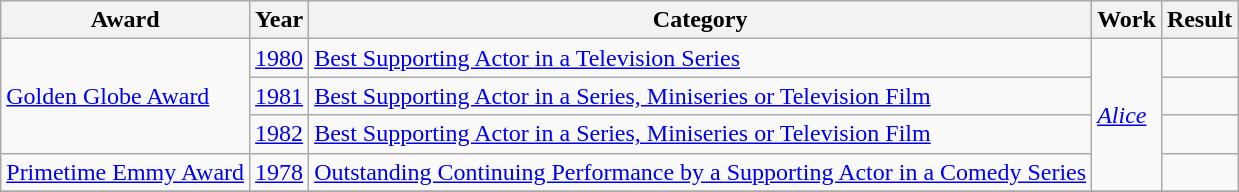<table class="wikitable">
<tr>
<th>Award</th>
<th>Year</th>
<th>Category</th>
<th>Work</th>
<th>Result</th>
</tr>
<tr>
<td rowspan="3"><a href='#'>Golden Globe Award</a></td>
<td><a href='#'>1980</a></td>
<td><a href='#'>Best Supporting Actor in a Television Series</a></td>
<td rowspan="4"><em><a href='#'>Alice</a></em></td>
<td></td>
</tr>
<tr>
<td><a href='#'>1981</a></td>
<td><a href='#'>Best Supporting Actor in a Series, Miniseries or Television Film</a></td>
<td></td>
</tr>
<tr>
<td><a href='#'>1982</a></td>
<td><a href='#'>Best Supporting Actor in a Series, Miniseries or Television Film</a></td>
<td></td>
</tr>
<tr>
<td><a href='#'>Primetime Emmy Award</a></td>
<td><a href='#'>1978</a></td>
<td><a href='#'>Outstanding Continuing Performance by a Supporting Actor in a Comedy Series</a></td>
<td></td>
</tr>
<tr>
</tr>
</table>
